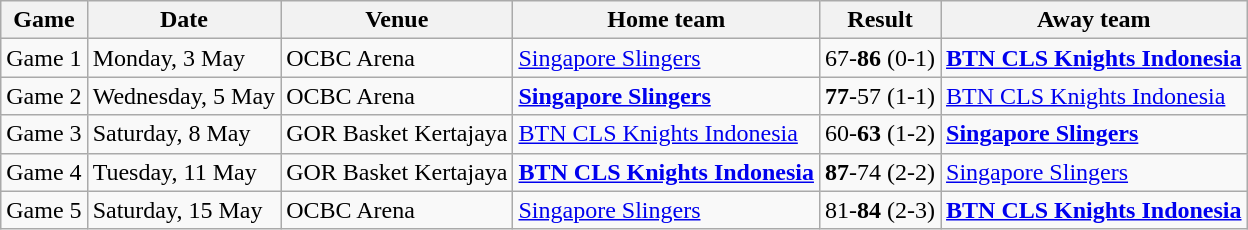<table class="wikitable">
<tr>
<th>Game</th>
<th>Date</th>
<th>Venue</th>
<th>Home team</th>
<th>Result</th>
<th>Away team</th>
</tr>
<tr>
<td>Game 1</td>
<td>Monday, 3 May</td>
<td>OCBC Arena</td>
<td><a href='#'>Singapore Slingers</a></td>
<td>67-<strong>86</strong> (0-1)</td>
<td><strong><a href='#'>BTN CLS Knights Indonesia</a></strong></td>
</tr>
<tr>
<td>Game 2</td>
<td>Wednesday, 5 May</td>
<td>OCBC Arena</td>
<td><strong><a href='#'>Singapore Slingers</a></strong></td>
<td><strong>77</strong>-57 (1-1)</td>
<td><a href='#'>BTN CLS Knights Indonesia</a></td>
</tr>
<tr>
<td>Game 3</td>
<td>Saturday, 8 May</td>
<td>GOR Basket Kertajaya</td>
<td><a href='#'>BTN CLS Knights Indonesia</a></td>
<td>60-<strong>63</strong> (1-2)</td>
<td><strong><a href='#'>Singapore Slingers</a></strong></td>
</tr>
<tr>
<td>Game 4</td>
<td>Tuesday, 11 May</td>
<td>GOR Basket Kertajaya</td>
<td><strong><a href='#'>BTN CLS Knights Indonesia</a></strong></td>
<td><strong>87</strong>-74 (2-2)</td>
<td><a href='#'>Singapore Slingers</a></td>
</tr>
<tr>
<td>Game 5</td>
<td>Saturday, 15 May</td>
<td>OCBC Arena</td>
<td><a href='#'>Singapore Slingers</a></td>
<td>81-<strong>84</strong> (2-3)</td>
<td><strong><a href='#'>BTN CLS Knights Indonesia</a></strong></td>
</tr>
</table>
